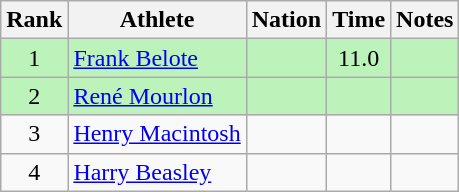<table class="wikitable sortable" style="text-align:center">
<tr>
<th>Rank</th>
<th>Athlete</th>
<th>Nation</th>
<th>Time</th>
<th>Notes</th>
</tr>
<tr style="background:#bbf3bb;">
<td>1</td>
<td align=left><a href='#'>Frank Belote</a></td>
<td align=left></td>
<td>11.0</td>
<td></td>
</tr>
<tr style="background:#bbf3bb;">
<td>2</td>
<td align=left><a href='#'>René Mourlon</a></td>
<td align=left></td>
<td></td>
<td></td>
</tr>
<tr>
<td>3</td>
<td align=left><a href='#'>Henry Macintosh</a></td>
<td align=left></td>
<td></td>
<td></td>
</tr>
<tr>
<td>4</td>
<td align=left><a href='#'>Harry Beasley</a></td>
<td align=left></td>
<td></td>
<td></td>
</tr>
</table>
